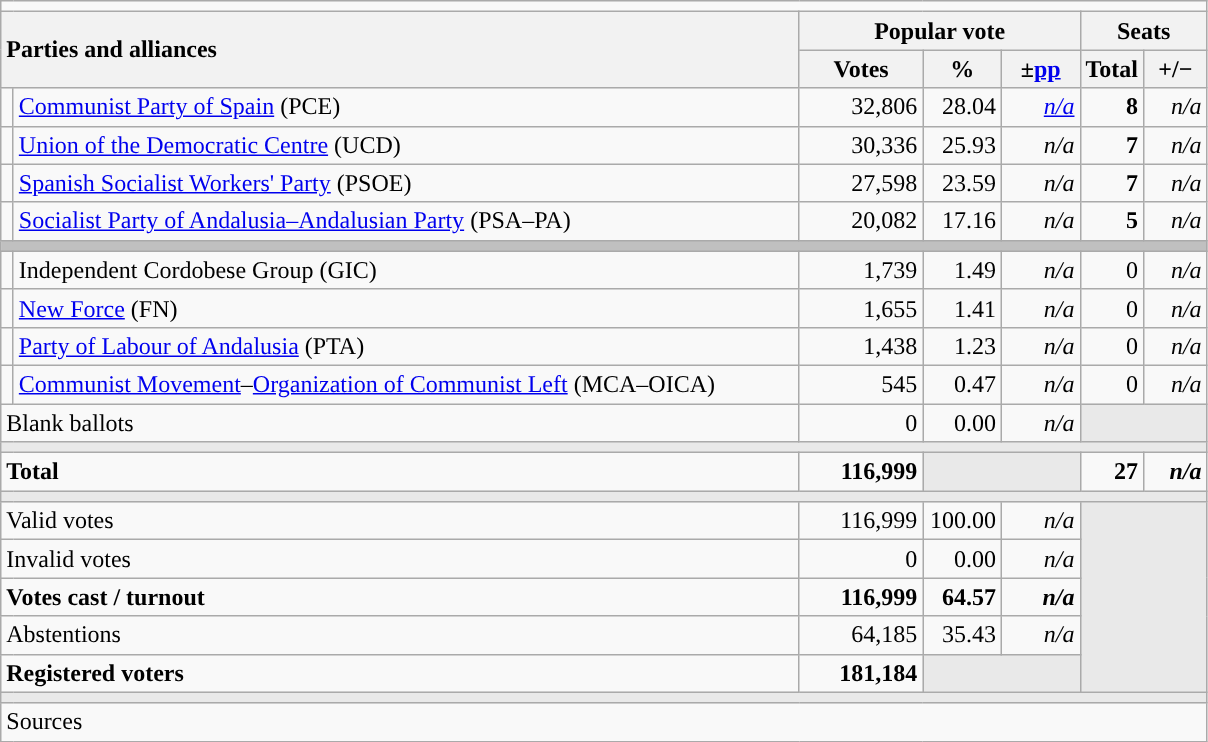<table class="wikitable" style="text-align:right;">
<tr>
<td colspan="7"></td>
</tr>
<tr>
<th style="text-align:left;" rowspan="2" colspan="2" width="525">Parties and alliances</th>
<th colspan="3">Popular vote</th>
<th colspan="2">Seats</th>
</tr>
<tr>
<th width="75">Votes</th>
<th width="45">%</th>
<th width="45">±<a href='#'>pp</a></th>
<th width="35">Total</th>
<th width="35">+/−</th>
</tr>
<tr>
<td width="1" style="color:inherit;background:"></td>
<td align="left"><a href='#'>Communist Party of Spain</a> (PCE)</td>
<td>32,806</td>
<td>28.04</td>
<td><em><a href='#'>n/a</a></em></td>
<td><strong>8</strong></td>
<td><em>n/a</em></td>
</tr>
<tr>
<td style="color:inherit;background:"></td>
<td align="left"><a href='#'>Union of the Democratic Centre</a> (UCD)</td>
<td>30,336</td>
<td>25.93</td>
<td><em>n/a</em></td>
<td><strong>7</strong></td>
<td><em>n/a</em></td>
</tr>
<tr>
<td style="color:inherit;background:"></td>
<td align="left"><a href='#'>Spanish Socialist Workers' Party</a> (PSOE)</td>
<td>27,598</td>
<td>23.59</td>
<td><em>n/a</em></td>
<td><strong>7</strong></td>
<td><em>n/a</em></td>
</tr>
<tr>
<td style="color:inherit;background:"></td>
<td align="left"><a href='#'>Socialist Party of Andalusia–Andalusian Party</a> (PSA–PA)</td>
<td>20,082</td>
<td>17.16</td>
<td><em>n/a</em></td>
<td><strong>5</strong></td>
<td><em>n/a</em></td>
</tr>
<tr>
<td colspan="7" bgcolor="#C0C0C0"></td>
</tr>
<tr>
<td style="color:inherit;background:"></td>
<td align="left">Independent Cordobese Group (GIC)</td>
<td>1,739</td>
<td>1.49</td>
<td><em>n/a</em></td>
<td>0</td>
<td><em>n/a</em></td>
</tr>
<tr>
<td style="color:inherit;background:"></td>
<td align="left"><a href='#'>New Force</a> (FN)</td>
<td>1,655</td>
<td>1.41</td>
<td><em>n/a</em></td>
<td>0</td>
<td><em>n/a</em></td>
</tr>
<tr>
<td style="color:inherit;background:"></td>
<td align="left"><a href='#'>Party of Labour of Andalusia</a> (PTA)</td>
<td>1,438</td>
<td>1.23</td>
<td><em>n/a</em></td>
<td>0</td>
<td><em>n/a</em></td>
</tr>
<tr>
<td style="color:inherit;background:"></td>
<td align="left"><a href='#'>Communist Movement</a>–<a href='#'>Organization of Communist Left</a> (MCA–OICA)</td>
<td>545</td>
<td>0.47</td>
<td><em>n/a</em></td>
<td>0</td>
<td><em>n/a</em></td>
</tr>
<tr>
<td align="left" colspan="2">Blank ballots</td>
<td>0</td>
<td>0.00</td>
<td><em>n/a</em></td>
<td bgcolor="#E9E9E9" colspan="2"></td>
</tr>
<tr>
<td colspan="7" bgcolor="#E9E9E9"></td>
</tr>
<tr style="font-weight:bold;">
<td align="left" colspan="2">Total</td>
<td>116,999</td>
<td bgcolor="#E9E9E9" colspan="2"></td>
<td>27</td>
<td><em>n/a</em></td>
</tr>
<tr>
<td colspan="7" bgcolor="#E9E9E9"></td>
</tr>
<tr>
<td align="left" colspan="2">Valid votes</td>
<td>116,999</td>
<td>100.00</td>
<td><em>n/a</em></td>
<td bgcolor="#E9E9E9" colspan="2" rowspan="5"></td>
</tr>
<tr>
<td align="left" colspan="2">Invalid votes</td>
<td>0</td>
<td>0.00</td>
<td><em>n/a</em></td>
</tr>
<tr style="font-weight:bold;">
<td align="left" colspan="2">Votes cast / turnout</td>
<td>116,999</td>
<td>64.57</td>
<td><em>n/a</em></td>
</tr>
<tr>
<td align="left" colspan="2">Abstentions</td>
<td>64,185</td>
<td>35.43</td>
<td><em>n/a</em></td>
</tr>
<tr style="font-weight:bold;">
<td align="left" colspan="2">Registered voters</td>
<td>181,184</td>
<td bgcolor="#E9E9E9" colspan="2"></td>
</tr>
<tr>
<td colspan="7" bgcolor="#E9E9E9"></td>
</tr>
<tr>
<td align="left" colspan="7">Sources</td>
</tr>
</table>
